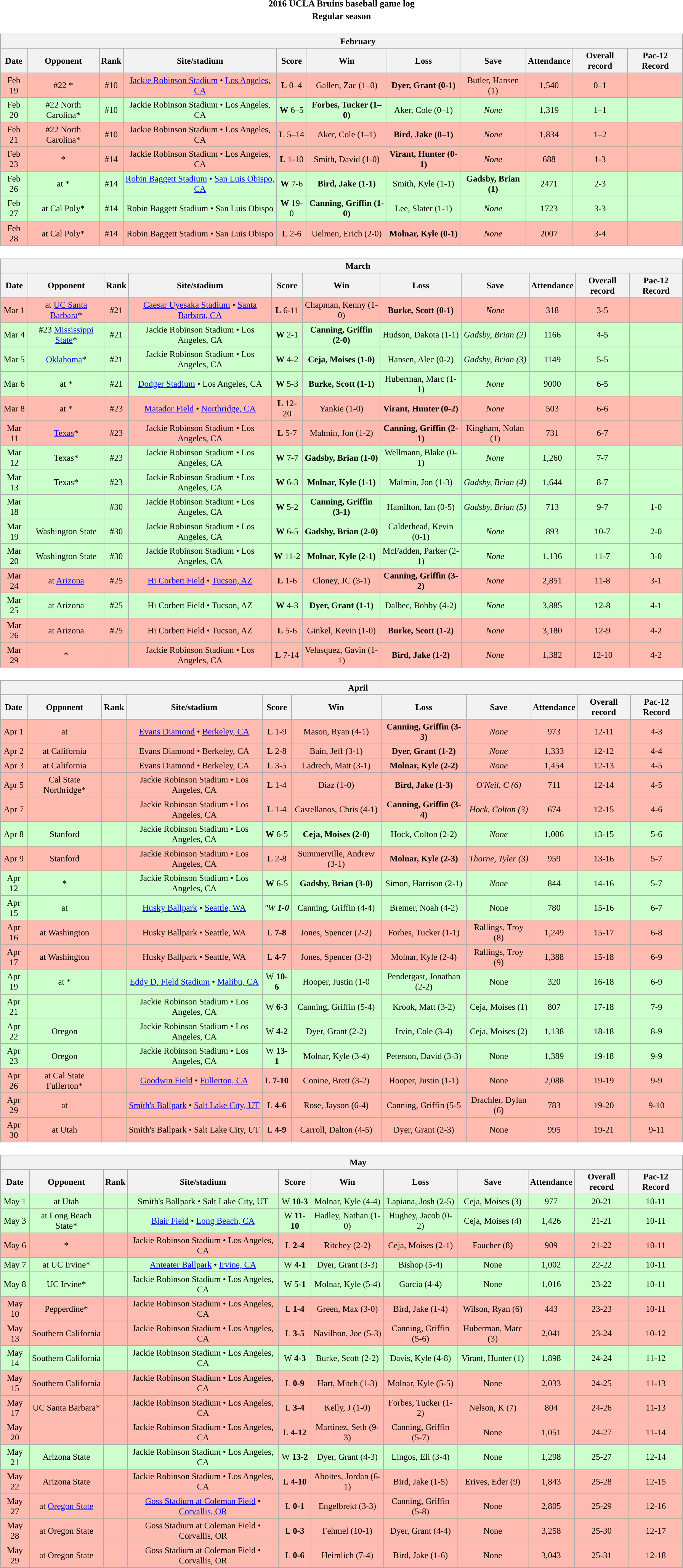<table class="toccolours" width=95% style="clear:both; margin:1.5em auto; text-align:center;">
<tr>
<th colspan=2>2016 UCLA Bruins baseball game log</th>
</tr>
<tr>
<th colspan=2>Regular season</th>
</tr>
<tr valign="top">
<td><br><table class="wikitable collapsible collapsed" style="margin:auto; width:100%; text-align:center; font-size:95%">
<tr>
<th colspan=12 style="padding-left:4em;">February</th>
</tr>
<tr>
<th>Date</th>
<th>Opponent</th>
<th>Rank</th>
<th>Site/stadium</th>
<th>Score</th>
<th>Win</th>
<th>Loss</th>
<th>Save</th>
<th>Attendance</th>
<th>Overall record</th>
<th>Pac-12 Record</th>
</tr>
<tr bgcolor=ffbbb>
<td>Feb 19</td>
<td>#22 *</td>
<td>#10</td>
<td><a href='#'>Jackie Robinson Stadium</a> • <a href='#'>Los Angeles, CA</a></td>
<td><strong>L</strong> 0–4</td>
<td>Gallen, Zac (1–0)</td>
<td><strong>Dyer, Grant (0-1)</strong></td>
<td>Butler, Hansen (1)</td>
<td>1,540</td>
<td>0–1</td>
<td></td>
</tr>
<tr bgcolor=ccffcc>
<td>Feb 20</td>
<td>#22 North Carolina*</td>
<td>#10</td>
<td>Jackie Robinson Stadium • Los Angeles, CA</td>
<td><strong>W</strong> 6–5</td>
<td><strong>Forbes, Tucker (1–0)</strong></td>
<td>Aker, Cole (0–1)</td>
<td><em>None</em></td>
<td>1,319</td>
<td>1–1</td>
<td></td>
</tr>
<tr bgcolor=ffbbb>
<td>Feb 21</td>
<td>#22 North Carolina*</td>
<td>#10</td>
<td>Jackie Robinson Stadium • Los Angeles, CA</td>
<td><strong>L</strong> 5–14</td>
<td>Aker, Cole (1–1)</td>
<td><strong>Bird, Jake (0–1)</strong></td>
<td><em>None</em></td>
<td>1,834</td>
<td>1–2</td>
<td></td>
</tr>
<tr bgcolor=ffbbb>
<td>Feb 23</td>
<td>*</td>
<td>#14</td>
<td>Jackie Robinson Stadium • Los Angeles, CA</td>
<td><strong>L</strong> 1-10</td>
<td>Smith, David (1-0)</td>
<td><strong>Virant, Hunter (0-1)</strong></td>
<td><em>None</em></td>
<td>688</td>
<td>1-3</td>
<td></td>
</tr>
<tr bgcolor=ccffcc>
<td>Feb 26</td>
<td>at *</td>
<td>#14</td>
<td><a href='#'>Robin Baggett Stadium</a> • <a href='#'>San Luis Obispo, CA</a></td>
<td><strong>W</strong> 7-6</td>
<td><strong>Bird, Jake (1-1)</strong></td>
<td>Smith, Kyle (1-1)</td>
<td><strong>Gadsby, Brian (1)</strong></td>
<td>2471</td>
<td>2-3</td>
<td></td>
</tr>
<tr bgcolor=ccffcc>
<td>Feb 27</td>
<td>at Cal Poly*</td>
<td>#14</td>
<td>Robin Baggett Stadium • San Luis Obispo</td>
<td><strong>W</strong> 19-0</td>
<td><strong>Canning, Griffin (1-0)</strong></td>
<td>Lee, Slater (1-1)</td>
<td><em>None</em></td>
<td>1723</td>
<td>3-3</td>
<td></td>
</tr>
<tr bgcolor=ffbbb>
<td>Feb 28</td>
<td>at Cal Poly*</td>
<td>#14</td>
<td>Robin Baggett Stadium • San Luis Obispo</td>
<td><strong>L</strong> 2-6</td>
<td>Uelmen, Erich (2-0)</td>
<td><strong>Molnar, Kyle (0-1)</strong></td>
<td><em>None</em></td>
<td>2007</td>
<td>3-4</td>
<td></td>
</tr>
</table>
</td>
</tr>
<tr>
<td><br><table class="wikitable collapsible collapsed" style="margin:auto; width:100%; text-align:center; font-size:95%">
<tr>
<th colspan=12 style="padding-left:4em;">March</th>
</tr>
<tr>
<th>Date</th>
<th>Opponent</th>
<th>Rank</th>
<th>Site/stadium</th>
<th>Score</th>
<th>Win</th>
<th>Loss</th>
<th>Save</th>
<th>Attendance</th>
<th>Overall record</th>
<th>Pac-12 Record</th>
</tr>
<tr bgcolor=ffbbb>
<td>Mar 1</td>
<td>at <a href='#'>UC Santa Barbara</a>*</td>
<td>#21</td>
<td><a href='#'>Caesar Uyesaka Stadium</a> • <a href='#'>Santa Barbara, CA</a></td>
<td><strong>L</strong> 6-11</td>
<td>Chapman, Kenny (1-0)</td>
<td><strong>Burke, Scott (0-1)</strong></td>
<td><em>None</em></td>
<td>318</td>
<td>3-5</td>
<td></td>
</tr>
<tr bgcolor=ccffcc>
<td>Mar 4</td>
<td>#23 <a href='#'>Mississippi State</a>*</td>
<td>#21</td>
<td>Jackie Robinson Stadium • Los Angeles, CA</td>
<td><strong>W</strong> 2-1</td>
<td><strong>Canning, Griffin (2-0)</strong></td>
<td>Hudson, Dakota (1-1)</td>
<td><em>Gadsby, Brian (2)</em></td>
<td>1166</td>
<td>4-5</td>
<td></td>
</tr>
<tr bgcolor=ccffcc>
<td>Mar 5</td>
<td><a href='#'>Oklahoma</a>*</td>
<td>#21</td>
<td>Jackie Robinson Stadium • Los Angeles, CA</td>
<td><strong>W</strong> 4-2</td>
<td><strong>Ceja, Moises (1-0)</strong></td>
<td>Hansen, Alec (0-2)</td>
<td><em>Gadsby, Brian (3)</em></td>
<td>1149</td>
<td>5-5</td>
<td></td>
</tr>
<tr bgcolor=ccffcc>
<td>Mar 6</td>
<td>at *</td>
<td>#21</td>
<td><a href='#'>Dodger Stadium</a> • Los Angeles, CA</td>
<td><strong>W</strong> 5-3</td>
<td><strong>Burke, Scott (1-1)</strong></td>
<td>Huberman, Marc (1-1)</td>
<td><em>None</em></td>
<td>9000</td>
<td>6-5</td>
<td></td>
</tr>
<tr bgcolor=ffbbb>
<td>Mar 8</td>
<td>at *</td>
<td>#23</td>
<td><a href='#'>Matador Field</a> • <a href='#'>Northridge, CA</a></td>
<td><strong>L</strong> 12-20</td>
<td>Yankie (1-0)</td>
<td><strong>Virant, Hunter (0-2)</strong></td>
<td><em>None</em></td>
<td>503</td>
<td>6-6</td>
<td></td>
</tr>
<tr bgcolor=ffbbb>
<td>Mar 11</td>
<td><a href='#'>Texas</a>*</td>
<td>#23</td>
<td>Jackie Robinson Stadium • Los Angeles, CA</td>
<td><strong>L</strong> 5-7</td>
<td>Malmin, Jon (1-2)</td>
<td><strong>Canning, Griffin (2-1)</strong></td>
<td>Kingham, Nolan (1)</td>
<td>731</td>
<td>6-7</td>
<td></td>
</tr>
<tr bgcolor=ccffcc>
<td>Mar 12</td>
<td>Texas*</td>
<td>#23</td>
<td>Jackie Robinson Stadium • Los Angeles, CA</td>
<td><strong>W</strong> 7-7</td>
<td><strong>Gadsby, Brian (1-0)</strong></td>
<td>Wellmann, Blake (0-1)</td>
<td><em>None</em></td>
<td>1,260</td>
<td>7-7</td>
<td></td>
</tr>
<tr bgcolor=ccffcc>
<td>Mar 13</td>
<td>Texas*</td>
<td>#23</td>
<td>Jackie Robinson Stadium • Los Angeles, CA</td>
<td><strong>W</strong> 6-3</td>
<td><strong>Molnar, Kyle (1-1)</strong></td>
<td>Malmin, Jon (1-3)</td>
<td><em>Gadsby, Brian (4)</em></td>
<td>1,644</td>
<td>8-7</td>
<td></td>
</tr>
<tr bgcolor=ccffcc>
<td>Mar 18</td>
<td></td>
<td>#30</td>
<td>Jackie Robinson Stadium • Los Angeles, CA</td>
<td><strong>W</strong> 5-2</td>
<td><strong>Canning, Griffin (3-1)</strong></td>
<td>Hamilton, Ian (0-5)</td>
<td><em>Gadsby, Brian (5)</em></td>
<td>713</td>
<td>9-7</td>
<td>1-0</td>
</tr>
<tr bgcolor=ccffcc>
<td>Mar 19</td>
<td>Washington State</td>
<td>#30</td>
<td>Jackie Robinson Stadium • Los Angeles, CA</td>
<td><strong>W</strong> 6-5</td>
<td><strong>Gadsby, Brian (2-0)</strong></td>
<td>Calderhead, Kevin (0-1)</td>
<td><em>None</em></td>
<td>893</td>
<td>10-7</td>
<td>2-0</td>
</tr>
<tr bgcolor=ccffcc>
<td>Mar 20</td>
<td>Washington State</td>
<td>#30</td>
<td>Jackie Robinson Stadium • Los Angeles, CA</td>
<td><strong>W</strong> 11-2</td>
<td><strong>Molnar, Kyle (2-1)</strong></td>
<td>McFadden, Parker (2-1)</td>
<td><em>None</em></td>
<td>1,136</td>
<td>11-7</td>
<td>3-0</td>
</tr>
<tr bgcolor=ffbbb>
<td>Mar 24</td>
<td>at <a href='#'>Arizona</a></td>
<td>#25</td>
<td><a href='#'>Hi Corbett Field</a> • <a href='#'>Tucson, AZ</a></td>
<td><strong>L</strong> 1-6</td>
<td>Cloney, JC (3-1)</td>
<td><strong>Canning, Griffin (3-2)</strong></td>
<td><em>None</em></td>
<td>2,851</td>
<td>11-8</td>
<td>3-1</td>
</tr>
<tr bgcolor=ccffcc>
<td>Mar 25</td>
<td>at Arizona</td>
<td>#25</td>
<td>Hi Corbett Field • Tucson, AZ</td>
<td><strong>W</strong> 4-3</td>
<td><strong>Dyer, Grant (1-1)</strong></td>
<td>Dalbec, Bobby (4-2)</td>
<td><em>None</em></td>
<td>3,885</td>
<td>12-8</td>
<td>4-1</td>
</tr>
<tr bgcolor=ffbbb>
<td>Mar 26</td>
<td>at Arizona</td>
<td>#25</td>
<td>Hi Corbett Field • Tucson, AZ</td>
<td><strong>L</strong> 5-6</td>
<td>Ginkel, Kevin (1-0)</td>
<td><strong>Burke, Scott (1-2)</strong></td>
<td><em>None</em></td>
<td>3,180</td>
<td>12-9</td>
<td>4-2</td>
</tr>
<tr bgcolor=ffbbb>
<td>Mar 29</td>
<td>*</td>
<td></td>
<td>Jackie Robinson Stadium • Los Angeles, CA</td>
<td><strong>L</strong> 7-14</td>
<td>Velasquez, Gavin (1-1)</td>
<td><strong>Bird, Jake (1-2)</strong></td>
<td><em>None</em></td>
<td>1,382</td>
<td>12-10</td>
<td>4-2</td>
</tr>
</table>
</td>
</tr>
<tr>
<td><br><table class="wikitable collapsible collapsed" style="margin:auto; width:100%; text-align:center; font-size:95%">
<tr>
<th colspan=12 style="padding-left:4em;">April</th>
</tr>
<tr>
<th>Date</th>
<th>Opponent</th>
<th>Rank</th>
<th>Site/stadium</th>
<th>Score</th>
<th>Win</th>
<th>Loss</th>
<th>Save</th>
<th>Attendance</th>
<th>Overall record</th>
<th>Pac-12 Record</th>
</tr>
<tr bgcolor=ffbbb>
<td>Apr 1</td>
<td>at </td>
<td></td>
<td><a href='#'>Evans Diamond</a> • <a href='#'>Berkeley, CA</a></td>
<td><strong>L</strong> 1-9</td>
<td>Mason, Ryan (4-1)</td>
<td><strong>Canning, Griffin (3-3)</strong></td>
<td><em>None</em></td>
<td>973</td>
<td>12-11</td>
<td>4-3</td>
</tr>
<tr bgcolor=ffbbb>
<td>Apr 2</td>
<td>at California</td>
<td></td>
<td>Evans Diamond • Berkeley, CA</td>
<td><strong>L</strong> 2-8</td>
<td>Bain, Jeff (3-1)</td>
<td><strong>Dyer, Grant (1-2)</strong></td>
<td><em>None</em></td>
<td>1,333</td>
<td>12-12</td>
<td>4-4</td>
</tr>
<tr bgcolor=ffbbb>
<td>Apr 3</td>
<td>at California</td>
<td></td>
<td>Evans Diamond • Berkeley, CA</td>
<td><strong>L</strong> 3-5</td>
<td>Ladrech, Matt (3-1)</td>
<td><strong>Molnar, Kyle (2-2)</strong></td>
<td><em>None</em></td>
<td>1,454</td>
<td>12-13</td>
<td>4-5</td>
</tr>
<tr bgcolor=ffbbb>
<td>Apr 5</td>
<td>Cal State Northridge*</td>
<td></td>
<td>Jackie Robinson Stadium • Los Angeles, CA</td>
<td><strong>L</strong> 1-4</td>
<td>Diaz (1-0)</td>
<td><strong>Bird, Jake (1-3)</strong></td>
<td><em>O'Neil, C (6)</em></td>
<td>711</td>
<td>12-14</td>
<td>4-5</td>
</tr>
<tr bgcolor=ffbbb>
<td>Apr 7</td>
<td></td>
<td></td>
<td>Jackie Robinson Stadium • Los Angeles, CA</td>
<td><strong>L</strong> 1-4</td>
<td>Castellanos, Chris (4-1)</td>
<td><strong>Canning, Griffin (3-4)</strong></td>
<td><em>Hock, Colton (3)</em></td>
<td>674</td>
<td>12-15</td>
<td>4-6</td>
</tr>
<tr bgcolor=ccffcc>
<td>Apr 8</td>
<td>Stanford</td>
<td></td>
<td>Jackie Robinson Stadium • Los Angeles, CA</td>
<td><strong>W</strong> 6-5</td>
<td><strong>Ceja, Moises (2-0)</strong></td>
<td>Hock, Colton (2-2)</td>
<td><em>None</em></td>
<td>1,006</td>
<td>13-15</td>
<td>5-6</td>
</tr>
<tr bgcolor=ffbbb>
<td>Apr 9</td>
<td>Stanford</td>
<td></td>
<td>Jackie Robinson Stadium • Los Angeles, CA</td>
<td><strong>L</strong> 2-8</td>
<td>Summerville, Andrew (3-1)</td>
<td><strong>Molnar, Kyle (2-3)</strong></td>
<td><em>Thorne, Tyler (3)</em></td>
<td>959</td>
<td>13-16</td>
<td>5-7</td>
</tr>
<tr bgcolor=ccffcc>
<td>Apr 12</td>
<td>*</td>
<td></td>
<td>Jackie Robinson Stadium • Los Angeles, CA</td>
<td><strong>W</strong> 6-5</td>
<td><strong>Gadsby, Brian (3-0)</strong></td>
<td>Simon, Harrison (2-1)</td>
<td><em>None</em></td>
<td>844</td>
<td>14-16</td>
<td>5-7</td>
</tr>
<tr bgcolor=ccffcc>
<td>Apr 15</td>
<td>at </td>
<td></td>
<td><a href='#'>Husky Ballpark</a> • <a href='#'>Seattle, WA</a></td>
<td><em>"W<strong> 1-0</td>
<td></strong>Canning, Griffin (4-4)<strong></td>
<td>Bremer, Noah (4-2)</td>
<td></em>None<em></td>
<td>780</td>
<td>15-16</td>
<td>6-7</td>
</tr>
<tr bgcolor=ffbbb>
<td>Apr 16</td>
<td>at Washington</td>
<td></td>
<td>Husky Ballpark • Seattle, WA</td>
<td></strong>L<strong> 7-8</td>
<td>Jones, Spencer (2-2)</td>
<td></strong>Forbes, Tucker (1-1)<strong></td>
<td></em>Rallings, Troy (8)<em></td>
<td>1,249</td>
<td>15-17</td>
<td>6-8</td>
</tr>
<tr bgcolor=ffbbb>
<td>Apr 17</td>
<td>at Washington</td>
<td></td>
<td>Husky Ballpark • Seattle, WA</td>
<td></strong>L<strong> 4-7</td>
<td>Jones, Spencer (3-2)</td>
<td></strong>Molnar, Kyle (2-4)<strong></td>
<td></em>Rallings, Troy (9)<em></td>
<td>1,388</td>
<td>15-18</td>
<td>6-9</td>
</tr>
<tr bgcolor=ccffcc>
<td>Apr 19</td>
<td>at *</td>
<td></td>
<td><a href='#'>Eddy D. Field Stadium</a> • <a href='#'>Malibu, CA</a></td>
<td></strong>W<strong> 10-6</td>
<td></strong>Hooper, Justin (1-0<strong></td>
<td>Pendergast, Jonathan (2-2)</td>
<td></em>None<em></td>
<td>320</td>
<td>16-18</td>
<td>6-9</td>
</tr>
<tr bgcolor=ccffcc>
<td>Apr 21</td>
<td></td>
<td></td>
<td>Jackie Robinson Stadium • Los Angeles, CA</td>
<td></strong>W<strong> 6-3</td>
<td></strong>Canning, Griffin (5-4)<strong></td>
<td>Krook, Matt (3-2)</td>
<td></em>Ceja, Moises (1)<em></td>
<td>807</td>
<td>17-18</td>
<td>7-9</td>
</tr>
<tr bgcolor=ccffcc>
<td>Apr 22</td>
<td>Oregon</td>
<td></td>
<td>Jackie Robinson Stadium • Los Angeles, CA</td>
<td></strong>W<strong> 4-2</td>
<td></strong>Dyer, Grant (2-2)<strong></td>
<td>Irvin, Cole (3-4)</td>
<td></em>Ceja, Moises (2)<em></td>
<td>1,138</td>
<td>18-18</td>
<td>8-9</td>
</tr>
<tr bgcolor=ccffcc>
<td>Apr 23</td>
<td>Oregon</td>
<td></td>
<td>Jackie Robinson Stadium • Los Angeles, CA</td>
<td></strong>W<strong> 13-1</td>
<td></strong>Molnar, Kyle (3-4)<strong></td>
<td>Peterson, David (3-3)</td>
<td></em>None<em></td>
<td>1,389</td>
<td>19-18</td>
<td>9-9</td>
</tr>
<tr bgcolor=ffbbb>
<td>Apr 26</td>
<td>at Cal State Fullerton*</td>
<td></td>
<td><a href='#'>Goodwin Field</a> • <a href='#'>Fullerton, CA</a></td>
<td></strong>L<strong> 7-10</td>
<td>Conine, Brett (3-2)</td>
<td></strong>Hooper, Justin (1-1)<strong></td>
<td></em>None<em></td>
<td>2,088</td>
<td>19-19</td>
<td>9-9</td>
</tr>
<tr bgcolor=ffbbb>
<td>Apr 29</td>
<td>at </td>
<td></td>
<td><a href='#'>Smith's Ballpark</a> • <a href='#'>Salt Lake City, UT</a></td>
<td></strong>L<strong> 4-6</td>
<td>Rose, Jayson (6-4)</td>
<td></strong>Canning, Griffin (5-5<strong></td>
<td></em>Drachler, Dylan (6)<em></td>
<td>783</td>
<td>19-20</td>
<td>9-10</td>
</tr>
<tr bgcolor=ffbbb>
<td>Apr 30</td>
<td>at Utah</td>
<td></td>
<td>Smith's Ballpark • Salt Lake City, UT</td>
<td></strong>L<strong> 4-9</td>
<td>Carroll, Dalton (4-5)</td>
<td></strong>Dyer, Grant (2-3)<strong></td>
<td></em>None<em></td>
<td>995</td>
<td>19-21</td>
<td>9-11</td>
</tr>
</table>
</td>
</tr>
<tr>
<td><br><table class="wikitable collapsible" style="margin:auto; width:100%; text-align:center; font-size:95%">
<tr>
<th colspan=12 style="padding-left:4em;">May</th>
</tr>
<tr>
<th>Date</th>
<th>Opponent</th>
<th>Rank</th>
<th>Site/stadium</th>
<th>Score</th>
<th>Win</th>
<th>Loss</th>
<th>Save</th>
<th>Attendance</th>
<th>Overall record</th>
<th>Pac-12 Record</th>
</tr>
<tr bgcolor=ccffcc>
<td>May 1</td>
<td>at Utah</td>
<td></td>
<td>Smith's Ballpark • Salt Lake City, UT</td>
<td></strong>W<strong> 10-3</td>
<td></strong>Molnar, Kyle (4-4)<strong></td>
<td>Lapiana, Josh (2-5)</td>
<td></em>Ceja, Moises (3)<em></td>
<td>977</td>
<td>20-21</td>
<td>10-11</td>
</tr>
<tr bgcolor=ccffcc>
<td>May 3</td>
<td>at Long Beach State*</td>
<td></td>
<td><a href='#'>Blair Field</a> • <a href='#'>Long Beach, CA</a></td>
<td></strong>W<strong> 11-10</td>
<td></strong>Hadley, Nathan (1-0)<strong></td>
<td>Hughey, Jacob (0-2)</td>
<td></em>Ceja, Moises (4)<em></td>
<td>1,426</td>
<td>21-21</td>
<td>10-11</td>
</tr>
<tr bgcolor=ffbbb>
<td>May 6</td>
<td>*</td>
<td></td>
<td>Jackie Robinson Stadium • Los Angeles, CA</td>
<td></strong>L<strong> 2-4</td>
<td>Ritchey (2-2)</td>
<td></strong>Ceja, Moises (2-1)<strong></td>
<td></em>Faucher (8)<em></td>
<td>909</td>
<td>21-22</td>
<td>10-11</td>
</tr>
<tr bgcolor=ccffcc>
<td>May 7</td>
<td>at UC Irvine*</td>
<td></td>
<td><a href='#'>Anteater Ballpark</a> • <a href='#'>Irvine, CA</a></td>
<td></strong>W<strong> 4-1</td>
<td></strong>Dyer, Grant (3-3)<strong></td>
<td>Bishop (5-4)</td>
<td></em>None<em></td>
<td>1,002</td>
<td>22-22</td>
<td>10-11</td>
</tr>
<tr bgcolor=ccffcc>
<td>May 8</td>
<td>UC Irvine*</td>
<td></td>
<td>Jackie Robinson Stadium • Los Angeles, CA</td>
<td></strong>W<strong> 5-1</td>
<td></strong>Molnar, Kyle (5-4)<strong></td>
<td>Garcia (4-4)</td>
<td></em>None<em></td>
<td>1,016</td>
<td>23-22</td>
<td>10-11</td>
</tr>
<tr bgcolor=ffbbb>
<td>May 10</td>
<td>Pepperdine*</td>
<td></td>
<td>Jackie Robinson Stadium • Los Angeles, CA</td>
<td></strong>L<strong> 1-4</td>
<td>Green, Max (3-0)</td>
<td></strong>Bird, Jake (1-4)<strong></td>
<td></em>Wilson, Ryan (6)<em></td>
<td>443</td>
<td>23-23</td>
<td>10-11</td>
</tr>
<tr bgcolor=ffbbb>
<td>May 13</td>
<td>Southern California</td>
<td></td>
<td>Jackie Robinson Stadium • Los Angeles, CA</td>
<td></strong>L<strong> 3-5</td>
<td>Navilhon, Joe (5-3)</td>
<td></strong>Canning, Griffin (5-6)<strong></td>
<td></em>Huberman, Marc (3)<em></td>
<td>2,041</td>
<td>23-24</td>
<td>10-12</td>
</tr>
<tr bgcolor=ccffcc>
<td>May 14</td>
<td>Southern California</td>
<td></td>
<td>Jackie Robinson Stadium • Los Angeles, CA</td>
<td></strong>W<strong> 4-3</td>
<td></strong>Burke, Scott (2-2)<strong></td>
<td>Davis, Kyle (4-8)</td>
<td></em>Virant, Hunter (1)<em></td>
<td>1,898</td>
<td>24-24</td>
<td>11-12</td>
</tr>
<tr bgcolor=ffbbb>
<td>May 15</td>
<td>Southern California</td>
<td></td>
<td>Jackie Robinson Stadium • Los Angeles, CA</td>
<td></strong>L<strong> 0-9</td>
<td>Hart, Mitch (1-3)</td>
<td></strong>Molnar, Kyle (5-5)<strong></td>
<td></em>None<em></td>
<td>2,033</td>
<td>24-25</td>
<td>11-13</td>
</tr>
<tr bgcolor=ffbbb>
<td>May 17</td>
<td>UC Santa Barbara*</td>
<td></td>
<td>Jackie Robinson Stadium • Los Angeles, CA</td>
<td></strong>L<strong> 3-4</td>
<td>Kelly, J (1-0)</td>
<td></strong>Forbes, Tucker (1-2)<strong></td>
<td></em>Nelson, K (7)<em></td>
<td>804</td>
<td>24-26</td>
<td>11-13</td>
</tr>
<tr bgcolor=ffbbb>
<td>May 20</td>
<td></td>
<td></td>
<td>Jackie Robinson Stadium • Los Angeles, CA</td>
<td></strong>L<strong> 4-12</td>
<td>Martinez, Seth (9-3)</td>
<td></strong>Canning, Griffin (5-7)<strong></td>
<td></em>None<em></td>
<td>1,051</td>
<td>24-27</td>
<td>11-14</td>
</tr>
<tr bgcolor=ccffcc>
<td>May 21</td>
<td>Arizona State</td>
<td></td>
<td>Jackie Robinson Stadium • Los Angeles, CA</td>
<td></strong>W<strong> 13-2</td>
<td></strong>Dyer, Grant (4-3)<strong></td>
<td>Lingos, Eli (3-4)</td>
<td></em>None<em></td>
<td>1,298</td>
<td>25-27</td>
<td>12-14</td>
</tr>
<tr bgcolor=ffbbb>
<td>May 22</td>
<td>Arizona State</td>
<td></td>
<td>Jackie Robinson Stadium • Los Angeles, CA</td>
<td></strong>L<strong> 4-10</td>
<td>Aboites, Jordan (6-1)</td>
<td></strong>Bird, Jake (1-5)<strong></td>
<td></em>Erives, Eder (9)<em></td>
<td>1,843</td>
<td>25-28</td>
<td>12-15</td>
</tr>
<tr bgcolor=ffbbb>
<td>May 27</td>
<td>at <a href='#'>Oregon State</a></td>
<td></td>
<td><a href='#'>Goss Stadium at Coleman Field</a> • <a href='#'>Corvallis, OR</a></td>
<td></strong>L<strong> 0-1</td>
<td>Engelbrekt (3-3)</td>
<td></strong>Canning, Griffin (5-8)<strong></td>
<td></em>None<em></td>
<td>2,805</td>
<td>25-29</td>
<td>12-16</td>
</tr>
<tr bgcolor=ffbbb>
<td>May 28</td>
<td>at Oregon State</td>
<td></td>
<td>Goss Stadium at Coleman Field • Corvallis, OR</td>
<td></strong>L<strong> 0-3</td>
<td>Fehmel (10-1)</td>
<td></strong>Dyer, Grant (4-4)<strong></td>
<td></em>None<em></td>
<td>3,258</td>
<td>25-30</td>
<td>12-17</td>
</tr>
<tr bgcolor=ffbbb>
<td>May 29</td>
<td>at Oregon State</td>
<td></td>
<td>Goss Stadium at Coleman Field • Corvallis, OR</td>
<td></strong>L<strong> 0-6</td>
<td>Heimlich (7-4)</td>
<td></strong>Bird, Jake (1-6)<strong></td>
<td></em>None<em></td>
<td>3,043</td>
<td>25-31</td>
<td>12-18</td>
</tr>
</table>
</td>
</tr>
</table>
